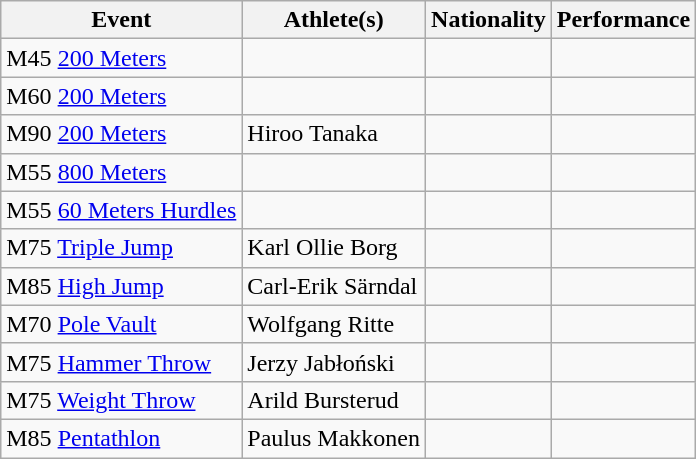<table class="wikitable">
<tr>
<th>Event</th>
<th>Athlete(s)</th>
<th>Nationality</th>
<th>Performance</th>
</tr>
<tr>
<td>M45 <a href='#'>200 Meters</a></td>
<td> </td>
<td></td>
<td></td>
</tr>
<tr>
<td>M60 <a href='#'>200 Meters</a></td>
<td></td>
<td></td>
<td></td>
</tr>
<tr>
<td>M90 <a href='#'>200 Meters</a></td>
<td>Hiroo Tanaka</td>
<td></td>
<td></td>
</tr>
<tr>
<td>M55 <a href='#'>800 Meters</a></td>
<td></td>
<td></td>
<td></td>
</tr>
<tr>
<td>M55 <a href='#'>60 Meters Hurdles</a></td>
<td> </td>
<td></td>
<td></td>
</tr>
<tr>
<td>M75 <a href='#'>Triple Jump</a></td>
<td>Karl Ollie Borg</td>
<td></td>
<td></td>
</tr>
<tr>
<td>M85 <a href='#'>High Jump</a></td>
<td>Carl-Erik Särndal</td>
<td></td>
<td></td>
</tr>
<tr>
<td>M70 <a href='#'>Pole Vault</a></td>
<td>Wolfgang Ritte</td>
<td></td>
<td></td>
</tr>
<tr>
<td>M75 <a href='#'>Hammer Throw</a></td>
<td>Jerzy Jabłoński</td>
<td></td>
<td></td>
</tr>
<tr>
<td>M75 <a href='#'>Weight Throw</a></td>
<td>Arild Bursterud</td>
<td></td>
<td></td>
</tr>
<tr>
<td>M85 <a href='#'>Pentathlon</a></td>
<td>Paulus Makkonen</td>
<td></td>
<td></td>
</tr>
</table>
